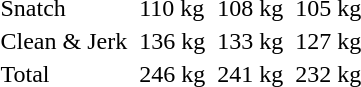<table>
<tr>
<td>Snatch</td>
<td></td>
<td>110 kg</td>
<td></td>
<td>108 kg</td>
<td></td>
<td>105 kg</td>
</tr>
<tr>
<td>Clean & Jerk</td>
<td></td>
<td>136 kg</td>
<td></td>
<td>133 kg</td>
<td></td>
<td>127 kg</td>
</tr>
<tr>
<td>Total</td>
<td></td>
<td>246 kg</td>
<td></td>
<td>241 kg</td>
<td></td>
<td>232 kg</td>
</tr>
</table>
